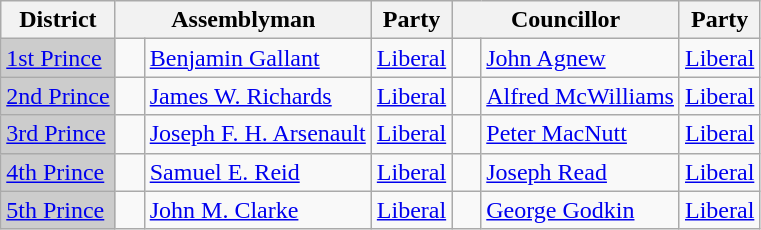<table class="wikitable">
<tr>
<th>District</th>
<th colspan="2">Assemblyman</th>
<th>Party</th>
<th colspan="2">Councillor</th>
<th>Party</th>
</tr>
<tr>
<td bgcolor="CCCCCC"><a href='#'>1st Prince</a></td>
<td>   </td>
<td><a href='#'>Benjamin Gallant</a></td>
<td><a href='#'>Liberal</a></td>
<td>   </td>
<td><a href='#'>John Agnew</a></td>
<td><a href='#'>Liberal</a></td>
</tr>
<tr>
<td bgcolor="CCCCCC"><a href='#'>2nd Prince</a></td>
<td>   </td>
<td><a href='#'>James W. Richards</a></td>
<td><a href='#'>Liberal</a></td>
<td>   </td>
<td><a href='#'>Alfred McWilliams</a></td>
<td><a href='#'>Liberal</a></td>
</tr>
<tr>
<td bgcolor="CCCCCC"><a href='#'>3rd Prince</a></td>
<td>   </td>
<td><a href='#'>Joseph F. H. Arsenault</a></td>
<td><a href='#'>Liberal</a></td>
<td>   </td>
<td><a href='#'>Peter MacNutt</a></td>
<td><a href='#'>Liberal</a></td>
</tr>
<tr>
<td bgcolor="CCCCCC"><a href='#'>4th Prince</a></td>
<td>   </td>
<td><a href='#'>Samuel E. Reid</a></td>
<td><a href='#'>Liberal</a></td>
<td>    <br></td>
<td><a href='#'>Joseph Read</a></td>
<td><a href='#'>Liberal</a></td>
</tr>
<tr>
<td bgcolor="CCCCCC"><a href='#'>5th Prince</a></td>
<td>   </td>
<td><a href='#'>John M. Clarke</a></td>
<td><a href='#'>Liberal</a></td>
<td>   </td>
<td><a href='#'>George Godkin</a></td>
<td><a href='#'>Liberal</a></td>
</tr>
</table>
